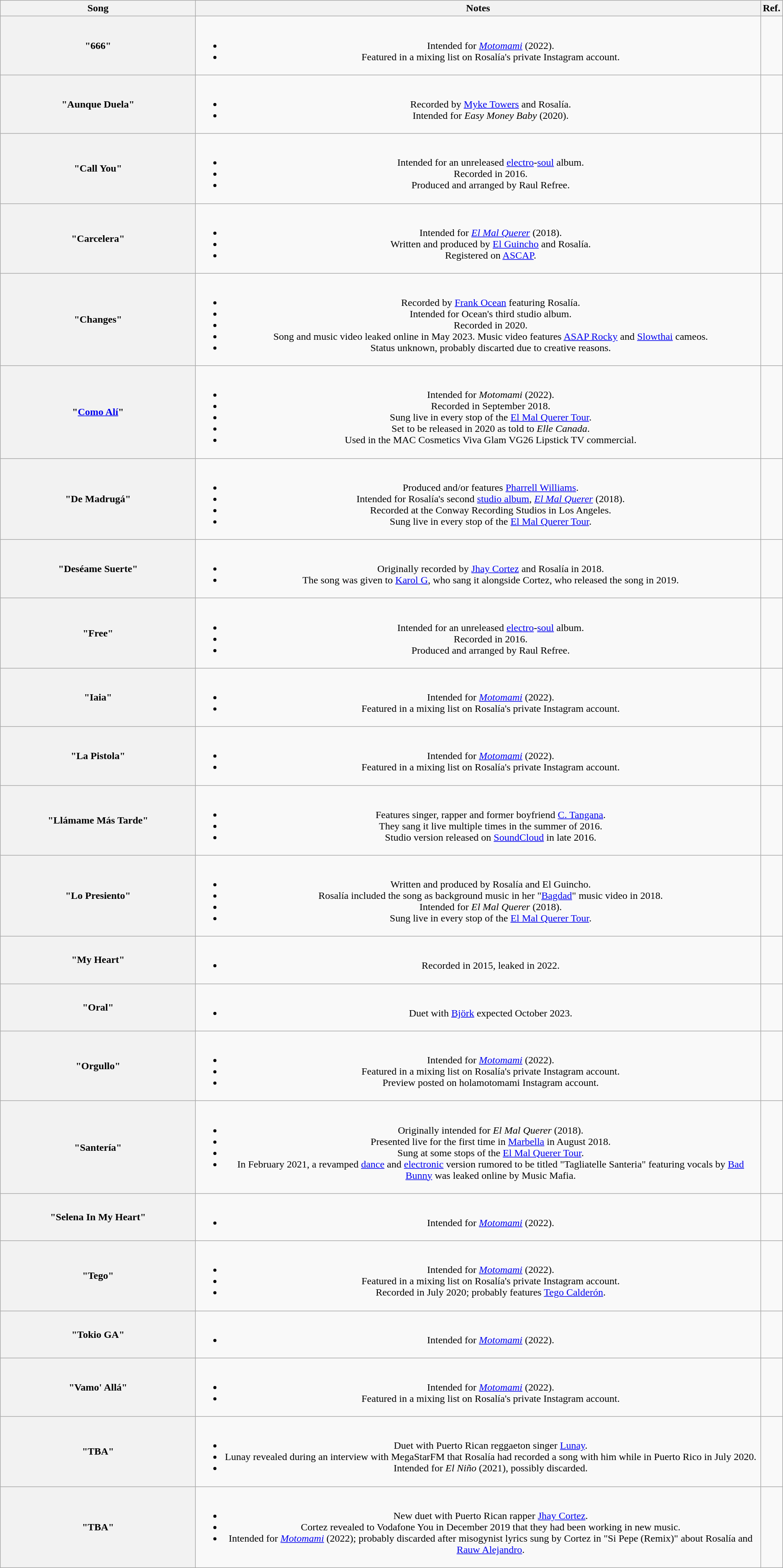<table class="wikitable sortable plainrowheaders" style="text-align:center;">
<tr>
<th scope="col" style="width:19em;">Song</th>
<th class="unsortable" scope="col">Notes</th>
<th>Ref.</th>
</tr>
<tr>
<th scope=row>"666"</th>
<td><br><ul><li>Intended for <em><a href='#'>Motomami</a></em> (2022).</li><li>Featured in a mixing list on Rosalía's private Instagram account.</li></ul></td>
<td></td>
</tr>
<tr>
<th scope="row">"Aunque Duela"</th>
<td><br><ul><li>Recorded by <a href='#'>Myke Towers</a> and Rosalía.</li><li>Intended for <em>Easy Money Baby</em> (2020).</li></ul></td>
<td></td>
</tr>
<tr>
<th scope="row">"Call You"</th>
<td><br><ul><li>Intended for an unreleased <a href='#'>electro</a>-<a href='#'>soul</a> album.</li><li>Recorded in 2016.</li><li>Produced and arranged by Raul Refree.</li></ul></td>
<td></td>
</tr>
<tr>
<th scope="row">"Carcelera"</th>
<td><br><ul><li>Intended for <em><a href='#'>El Mal Querer</a></em> (2018).</li><li>Written and produced by <a href='#'>El Guincho</a> and Rosalía.</li><li>Registered on <a href='#'>ASCAP</a>.</li></ul></td>
<td></td>
</tr>
<tr>
<th scope="row">"Changes"</th>
<td><br><ul><li>Recorded by <a href='#'>Frank Ocean</a> featuring Rosalía.</li><li>Intended for Ocean's third studio album.</li><li>Recorded in 2020.</li><li>Song and music video leaked online in May 2023. Music video features <a href='#'>ASAP Rocky</a> and <a href='#'>Slowthai</a> cameos.</li><li>Status unknown, probably discarted due to creative reasons.</li></ul></td>
<td></td>
</tr>
<tr>
<th scope="row">"<a href='#'>Como Alí</a>"</th>
<td><br><ul><li>Intended for <em>Motomami</em> (2022).</li><li>Recorded in September 2018.</li><li>Sung live in every stop of the <a href='#'>El Mal Querer Tour</a>.</li><li>Set to be released in 2020 as told to <em>Elle Canada</em>.</li><li>Used in the MAC Cosmetics Viva Glam VG26 Lipstick TV commercial.</li></ul></td>
<td></td>
</tr>
<tr>
<th scope="row">"De Madrugá"</th>
<td><br><ul><li>Produced and/or features <a href='#'>Pharrell Williams</a>.</li><li>Intended for Rosalía's second <a href='#'>studio album</a>, <em><a href='#'>El Mal Querer</a></em> (2018).</li><li>Recorded at the Conway Recording Studios in Los Angeles.</li><li>Sung live in every stop of the <a href='#'>El Mal Querer Tour</a>.</li></ul></td>
<td></td>
</tr>
<tr>
<th scope="row">"Deséame Suerte"</th>
<td><br><ul><li>Originally recorded by <a href='#'>Jhay Cortez</a> and Rosalía in 2018.</li><li>The song was given to <a href='#'>Karol G</a>, who sang it alongside Cortez, who released the song in 2019.</li></ul></td>
<td></td>
</tr>
<tr>
<th scope="row">"Free"</th>
<td><br><ul><li>Intended for an unreleased <a href='#'>electro</a>-<a href='#'>soul</a> album.</li><li>Recorded in 2016.</li><li>Produced and arranged by Raul Refree.</li></ul></td>
<td></td>
</tr>
<tr>
<th scope=row>"Iaia"</th>
<td><br><ul><li>Intended for <em><a href='#'>Motomami</a></em> (2022).</li><li>Featured in a mixing list on Rosalía's private Instagram account.</li></ul></td>
<td></td>
</tr>
<tr>
<th scope=row>"La Pistola"</th>
<td><br><ul><li>Intended for <em><a href='#'>Motomami</a></em> (2022).</li><li>Featured in a mixing list on Rosalía's private Instagram account.</li></ul></td>
<td></td>
</tr>
<tr>
<th scope="row">"Llámame Más Tarde"</th>
<td><br><ul><li>Features singer, rapper and former boyfriend <a href='#'>C. Tangana</a>.</li><li>They sang it live multiple times in the summer of 2016.</li><li>Studio version released on <a href='#'>SoundCloud</a> in late 2016.</li></ul></td>
<td></td>
</tr>
<tr>
<th scope=row>"Lo Presiento"</th>
<td><br><ul><li>Written and produced by Rosalía and El Guincho.</li><li>Rosalía included the song as background music in her "<a href='#'>Bagdad</a>" music video in 2018.</li><li>Intended for <em>El Mal Querer</em> (2018).</li><li>Sung live in every stop of the <a href='#'>El Mal Querer Tour</a>.</li></ul></td>
<td></td>
</tr>
<tr>
<th scope=row>"My Heart"</th>
<td><br><ul><li>Recorded in 2015, leaked in 2022.</li></ul></td>
<td></td>
</tr>
<tr>
<th scope=row>"Oral"</th>
<td><br><ul><li>Duet with <a href='#'>Björk</a> expected October 2023.</li></ul></td>
<td></td>
</tr>
<tr>
<th scope=row>"Orgullo"</th>
<td><br><ul><li>Intended for <em><a href='#'>Motomami</a></em> (2022).</li><li>Featured in a mixing list on Rosalía's private Instagram account.</li><li>Preview posted on holamotomami Instagram account.</li></ul></td>
<td></td>
</tr>
<tr>
<th scope=row>"Santería"</th>
<td><br><ul><li>Originally intended for <em>El Mal Querer</em> (2018).</li><li>Presented live for the first time in <a href='#'>Marbella</a> in August 2018.</li><li>Sung at some stops of the <a href='#'>El Mal Querer Tour</a>.</li><li>In February 2021, a revamped <a href='#'>dance</a> and <a href='#'>electronic</a> version rumored to be titled "Tagliatelle Santeria" featuring vocals by <a href='#'>Bad Bunny</a> was leaked online by Music Mafia.</li></ul></td>
<td></td>
</tr>
<tr>
<th scope=row>"Selena In My Heart"</th>
<td><br><ul><li>Intended for <em><a href='#'>Motomami</a></em> (2022).</li></ul></td>
<td></td>
</tr>
<tr>
<th scope=row>"Tego"</th>
<td><br><ul><li>Intended for <em><a href='#'>Motomami</a></em> (2022).</li><li>Featured in a mixing list on Rosalía's private Instagram account.</li><li>Recorded in July 2020; probably features <a href='#'>Tego Calderón</a>.</li></ul></td>
<td></td>
</tr>
<tr>
<th scope=row>"Tokio GA"</th>
<td><br><ul><li>Intended for <em><a href='#'>Motomami</a></em> (2022).</li></ul></td>
<td></td>
</tr>
<tr>
<th scope=row>"Vamo' Allá"</th>
<td><br><ul><li>Intended for <em><a href='#'>Motomami</a></em> (2022).</li><li>Featured in a mixing list on Rosalía's private Instagram account.</li></ul></td>
<td></td>
</tr>
<tr>
<th scope=row>"TBA"</th>
<td><br><ul><li>Duet with Puerto Rican reggaeton singer <a href='#'>Lunay</a>.</li><li>Lunay revealed during an interview with MegaStarFM that Rosalía had recorded a song with him while in Puerto Rico in July 2020.</li><li>Intended for <em>El Niño</em> (2021), possibly discarded.</li></ul></td>
<td></td>
</tr>
<tr>
<th scope=row>"TBA"</th>
<td><br><ul><li>New duet with Puerto Rican rapper <a href='#'>Jhay Cortez</a>.</li><li>Cortez revealed to Vodafone You in December 2019 that they had been working in new music.</li><li>Intended for <em><a href='#'>Motomami</a></em> (2022); probably discarded after misogynist lyrics sung by Cortez in "Si Pepe (Remix)" about Rosalía and <a href='#'>Rauw Alejandro</a>.</li></ul></td>
<td></td>
</tr>
</table>
